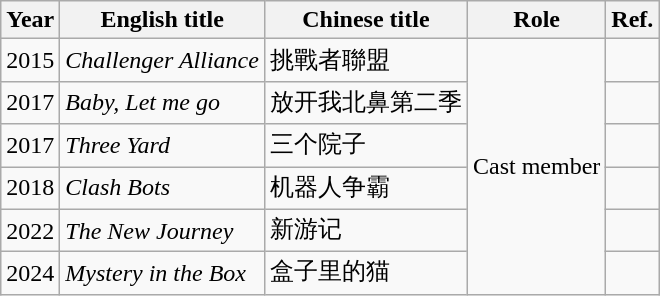<table class="wikitable">
<tr>
<th>Year</th>
<th>English title</th>
<th>Chinese title</th>
<th>Role</th>
<th>Ref.</th>
</tr>
<tr>
<td>2015</td>
<td><em>Challenger Alliance</em></td>
<td>挑戰者聯盟</td>
<td rowspan="6">Cast member</td>
<td></td>
</tr>
<tr>
<td>2017</td>
<td><em>Baby, Let me go</em></td>
<td>放开我北鼻第二季</td>
<td></td>
</tr>
<tr>
<td>2017</td>
<td><em>Three Yard</em></td>
<td>三个院子</td>
<td></td>
</tr>
<tr>
<td>2018</td>
<td><em>Clash Bots</em></td>
<td>机器人争霸</td>
<td></td>
</tr>
<tr>
<td>2022</td>
<td><em>The New Journey</em></td>
<td>新游记</td>
<td></td>
</tr>
<tr>
<td>2024</td>
<td><em>Mystery in the Box</em></td>
<td>盒子里的猫</td>
<td></td>
</tr>
</table>
